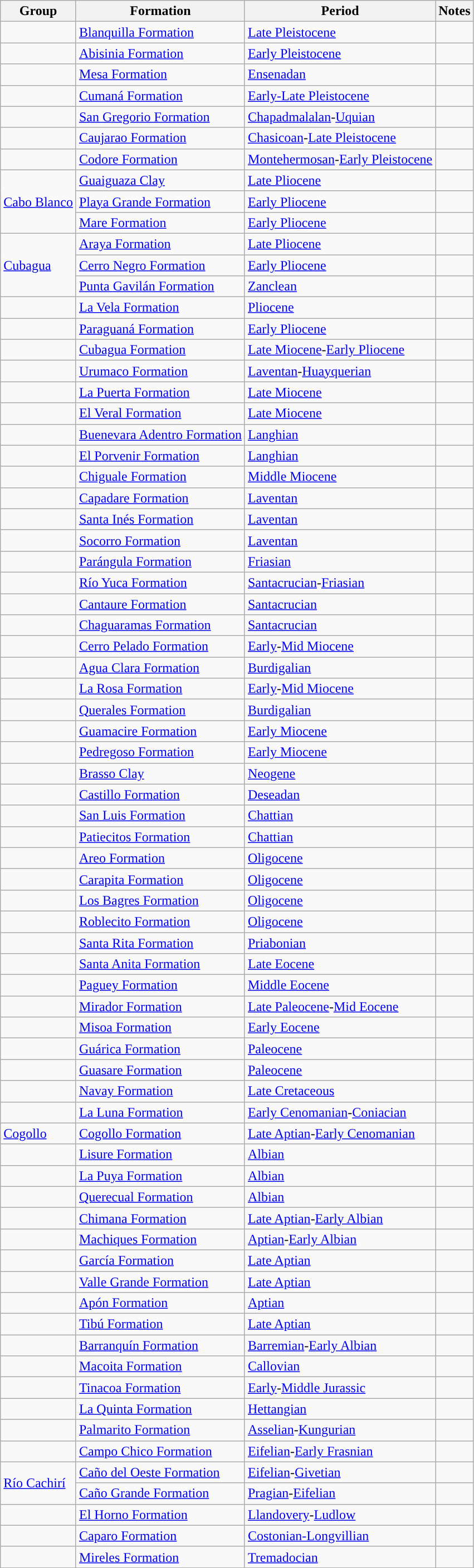<table class="wikitable sortable">
<tr>
<th>Group</th>
<th>Formation</th>
<th>Period</th>
<th class="unsortable">Notes</th>
</tr>
<tr>
<td></td>
<td><a href='#'>Blanquilla Formation</a></td>
<td style="background-color: "><a href='#'>Late Pleistocene</a></td>
<td align=center></td>
</tr>
<tr>
<td></td>
<td><a href='#'>Abisinia Formation</a></td>
<td style="background-color: "><a href='#'>Early Pleistocene</a></td>
<td align=center></td>
</tr>
<tr>
<td></td>
<td><a href='#'>Mesa Formation</a></td>
<td style="background-color: "><a href='#'>Ensenadan</a></td>
<td align=center></td>
</tr>
<tr>
<td></td>
<td><a href='#'>Cumaná Formation</a></td>
<td style="background-color: "><a href='#'>Early-Late Pleistocene</a></td>
<td align=center></td>
</tr>
<tr>
<td></td>
<td><a href='#'>San Gregorio Formation</a></td>
<td style="background-color: "><a href='#'>Chapadmalalan</a>-<a href='#'>Uquian</a></td>
<td align=center></td>
</tr>
<tr>
<td></td>
<td><a href='#'>Caujarao Formation</a></td>
<td style="background-color: "><a href='#'>Chasicoan</a>-<a href='#'>Late Pleistocene</a></td>
<td align=center></td>
</tr>
<tr>
<td></td>
<td><a href='#'>Codore Formation</a></td>
<td style="background-color: "><a href='#'>Montehermosan</a>-<a href='#'>Early Pleistocene</a></td>
<td align=center></td>
</tr>
<tr>
<td rowspan=3><a href='#'>Cabo Blanco</a></td>
<td><a href='#'>Guaiguaza Clay</a></td>
<td style="background-color: "><a href='#'>Late Pliocene</a></td>
<td align=center></td>
</tr>
<tr>
<td><a href='#'>Playa Grande Formation</a></td>
<td style="background-color: "><a href='#'>Early Pliocene</a></td>
<td align=center></td>
</tr>
<tr>
<td><a href='#'>Mare Formation</a></td>
<td style="background-color: "><a href='#'>Early Pliocene</a></td>
<td align=center></td>
</tr>
<tr>
<td rowspan=3><a href='#'>Cubagua</a></td>
<td><a href='#'>Araya Formation</a></td>
<td style="background-color: "><a href='#'>Late Pliocene</a></td>
<td align=center></td>
</tr>
<tr>
<td><a href='#'>Cerro Negro Formation</a></td>
<td style="background-color: "><a href='#'>Early Pliocene</a></td>
<td align=center></td>
</tr>
<tr>
<td><a href='#'>Punta Gavilán Formation</a></td>
<td style="background-color: "><a href='#'>Zanclean</a></td>
<td align=center></td>
</tr>
<tr>
<td></td>
<td><a href='#'>La Vela Formation</a></td>
<td style="background-color: "><a href='#'>Pliocene</a></td>
<td align=center></td>
</tr>
<tr>
<td></td>
<td><a href='#'>Paraguaná Formation</a></td>
<td style="background-color: "><a href='#'>Early Pliocene</a></td>
<td align=center></td>
</tr>
<tr>
<td></td>
<td><a href='#'>Cubagua Formation</a></td>
<td style="background-color: "><a href='#'>Late Miocene</a>-<a href='#'>Early Pliocene</a></td>
<td align=center></td>
</tr>
<tr>
<td></td>
<td><a href='#'>Urumaco Formation</a></td>
<td style="background-color: "><a href='#'>Laventan</a>-<a href='#'>Huayquerian</a></td>
<td align=center></td>
</tr>
<tr>
<td></td>
<td><a href='#'>La Puerta Formation</a></td>
<td style="background-color: "><a href='#'>Late Miocene</a></td>
<td align=center></td>
</tr>
<tr>
<td></td>
<td><a href='#'>El Veral Formation</a></td>
<td style="background-color: "><a href='#'>Late Miocene</a></td>
<td align=center></td>
</tr>
<tr>
<td></td>
<td><a href='#'>Buenevara Adentro Formation</a></td>
<td style="background-color: "><a href='#'>Langhian</a></td>
<td align=center></td>
</tr>
<tr>
<td></td>
<td><a href='#'>El Porvenir Formation</a></td>
<td style="background-color: "><a href='#'>Langhian</a></td>
<td align=center></td>
</tr>
<tr>
<td></td>
<td><a href='#'>Chiguale Formation</a></td>
<td style="background-color: "><a href='#'>Middle Miocene</a></td>
<td align=center></td>
</tr>
<tr>
<td></td>
<td><a href='#'>Capadare Formation</a></td>
<td style="background-color: "><a href='#'>Laventan</a></td>
<td align=center></td>
</tr>
<tr>
<td></td>
<td><a href='#'>Santa Inés Formation</a></td>
<td style="background-color: "><a href='#'>Laventan</a></td>
<td align=center></td>
</tr>
<tr>
<td></td>
<td><a href='#'>Socorro Formation</a></td>
<td style="background-color: "><a href='#'>Laventan</a></td>
<td align=center></td>
</tr>
<tr>
<td></td>
<td><a href='#'>Parángula Formation</a></td>
<td style="background-color: "><a href='#'>Friasian</a></td>
<td align=center></td>
</tr>
<tr>
<td></td>
<td><a href='#'>Río Yuca Formation</a></td>
<td style="background-color: "><a href='#'>Santacrucian</a>-<a href='#'>Friasian</a></td>
<td align=center></td>
</tr>
<tr>
<td></td>
<td><a href='#'>Cantaure Formation</a></td>
<td style="background-color: "><a href='#'>Santacrucian</a></td>
<td align=center></td>
</tr>
<tr>
<td></td>
<td><a href='#'>Chaguaramas Formation</a></td>
<td style="background-color: "><a href='#'>Santacrucian</a></td>
<td align=center></td>
</tr>
<tr>
<td></td>
<td><a href='#'>Cerro Pelado Formation</a></td>
<td style="background-color: "><a href='#'>Early</a>-<a href='#'>Mid Miocene</a></td>
<td align=center></td>
</tr>
<tr>
<td></td>
<td><a href='#'>Agua Clara Formation</a></td>
<td style="background-color: "><a href='#'>Burdigalian</a></td>
<td align=center></td>
</tr>
<tr>
<td></td>
<td><a href='#'>La Rosa Formation</a></td>
<td style="background-color: "><a href='#'>Early</a>-<a href='#'>Mid Miocene</a></td>
<td align=center></td>
</tr>
<tr>
<td></td>
<td><a href='#'>Querales Formation</a></td>
<td style="background-color: "><a href='#'>Burdigalian</a></td>
<td align=center></td>
</tr>
<tr>
<td></td>
<td><a href='#'>Guamacire Formation</a></td>
<td style="background-color: "><a href='#'>Early Miocene</a></td>
<td align=center></td>
</tr>
<tr>
<td></td>
<td><a href='#'>Pedregoso Formation</a></td>
<td style="background-color: "><a href='#'>Early Miocene</a></td>
<td align=center></td>
</tr>
<tr>
<td></td>
<td><a href='#'>Brasso Clay</a></td>
<td style="background-color: "><a href='#'>Neogene</a></td>
<td align=center></td>
</tr>
<tr>
<td></td>
<td><a href='#'>Castillo Formation</a></td>
<td style="background-color: "><a href='#'>Deseadan</a></td>
<td align=center></td>
</tr>
<tr>
<td></td>
<td><a href='#'>San Luis Formation</a></td>
<td style="background-color: "><a href='#'>Chattian</a></td>
<td align=center></td>
</tr>
<tr>
<td></td>
<td><a href='#'>Patiecitos Formation</a></td>
<td style="background-color: "><a href='#'>Chattian</a></td>
<td align=center></td>
</tr>
<tr>
<td></td>
<td><a href='#'>Areo Formation</a></td>
<td style="background-color: "><a href='#'>Oligocene</a></td>
<td align=center></td>
</tr>
<tr>
<td></td>
<td><a href='#'>Carapita Formation</a></td>
<td style="background-color: "><a href='#'>Oligocene</a></td>
<td align=center></td>
</tr>
<tr>
<td></td>
<td><a href='#'>Los Bagres Formation</a></td>
<td style="background-color: "><a href='#'>Oligocene</a></td>
<td align=center></td>
</tr>
<tr>
<td></td>
<td><a href='#'>Roblecito Formation</a></td>
<td style="background-color: "><a href='#'>Oligocene</a></td>
<td align=center></td>
</tr>
<tr>
<td></td>
<td><a href='#'>Santa Rita Formation</a></td>
<td style="background-color: "><a href='#'>Priabonian</a></td>
<td align=center></td>
</tr>
<tr>
<td></td>
<td><a href='#'>Santa Anita Formation</a></td>
<td style="background-color: "><a href='#'>Late Eocene</a></td>
<td align=center></td>
</tr>
<tr>
<td></td>
<td><a href='#'>Paguey Formation</a></td>
<td style="background-color: "><a href='#'>Middle Eocene</a></td>
<td align=center></td>
</tr>
<tr>
<td></td>
<td><a href='#'>Mirador Formation</a></td>
<td style="background-color: "><a href='#'>Late Paleocene</a>-<a href='#'>Mid Eocene</a></td>
<td align=center></td>
</tr>
<tr>
<td></td>
<td><a href='#'>Misoa Formation</a></td>
<td style="background-color: "><a href='#'>Early Eocene</a></td>
<td align=center></td>
</tr>
<tr>
<td></td>
<td><a href='#'>Guárica Formation</a></td>
<td style="background-color: "><a href='#'>Paleocene</a></td>
<td align=center></td>
</tr>
<tr>
<td></td>
<td><a href='#'>Guasare Formation</a></td>
<td style="background-color: "><a href='#'>Paleocene</a></td>
<td align=center></td>
</tr>
<tr>
<td></td>
<td><a href='#'>Navay Formation</a></td>
<td style="background-color: "><a href='#'>Late Cretaceous</a></td>
<td align=center></td>
</tr>
<tr>
<td></td>
<td><a href='#'>La Luna Formation</a></td>
<td style="background-color: "><a href='#'>Early Cenomanian</a>-<a href='#'>Coniacian</a></td>
<td align=center></td>
</tr>
<tr>
<td><a href='#'>Cogollo</a></td>
<td><a href='#'>Cogollo Formation</a></td>
<td style="background-color: "><a href='#'>Late Aptian</a>-<a href='#'>Early Cenomanian</a></td>
<td align=center></td>
</tr>
<tr>
<td></td>
<td><a href='#'>Lisure Formation</a></td>
<td style="background-color: "><a href='#'>Albian</a></td>
<td align=center></td>
</tr>
<tr>
<td></td>
<td><a href='#'>La Puya Formation</a></td>
<td style="background-color: "><a href='#'>Albian</a></td>
<td align=center></td>
</tr>
<tr>
<td></td>
<td><a href='#'>Querecual Formation</a></td>
<td style="background-color: "><a href='#'>Albian</a></td>
<td align=center></td>
</tr>
<tr>
<td></td>
<td><a href='#'>Chimana Formation</a></td>
<td style="background-color: "><a href='#'>Late Aptian</a>-<a href='#'>Early Albian</a></td>
<td align=center></td>
</tr>
<tr>
<td></td>
<td><a href='#'>Machiques Formation</a></td>
<td style="background-color: "><a href='#'>Aptian</a>-<a href='#'>Early Albian</a></td>
<td align=center></td>
</tr>
<tr>
<td></td>
<td><a href='#'>García Formation</a></td>
<td style="background-color: "><a href='#'>Late Aptian</a></td>
<td align=center></td>
</tr>
<tr>
<td></td>
<td><a href='#'>Valle Grande Formation</a></td>
<td style="background-color: "><a href='#'>Late Aptian</a></td>
<td align=center></td>
</tr>
<tr>
<td></td>
<td><a href='#'>Apón Formation</a></td>
<td style="background-color: "><a href='#'>Aptian</a></td>
<td align=center></td>
</tr>
<tr>
<td></td>
<td><a href='#'>Tibú Formation</a></td>
<td style="background-color: "><a href='#'>Late Aptian</a></td>
<td align=center></td>
</tr>
<tr>
<td></td>
<td><a href='#'>Barranquín Formation</a></td>
<td style="background-color: "><a href='#'>Barremian</a>-<a href='#'>Early Albian</a></td>
<td align=center></td>
</tr>
<tr>
<td></td>
<td><a href='#'>Macoita Formation</a></td>
<td style="background-color: "><a href='#'>Callovian</a></td>
<td align=center></td>
</tr>
<tr>
<td></td>
<td><a href='#'>Tinacoa Formation</a></td>
<td style="background-color: "><a href='#'>Early</a>-<a href='#'>Middle Jurassic</a></td>
<td align=center></td>
</tr>
<tr>
<td></td>
<td><a href='#'>La Quinta Formation</a></td>
<td style="background-color: "><a href='#'>Hettangian</a></td>
<td align=center></td>
</tr>
<tr>
<td></td>
<td><a href='#'>Palmarito Formation</a></td>
<td style="background-color: "><a href='#'>Asselian</a>-<a href='#'>Kungurian</a></td>
<td align=center></td>
</tr>
<tr>
<td></td>
<td><a href='#'>Campo Chico Formation</a></td>
<td style="background-color: "><a href='#'>Eifelian</a>-<a href='#'>Early Frasnian</a></td>
<td align=center></td>
</tr>
<tr>
<td rowspan=2><a href='#'>Río Cachirí</a></td>
<td><a href='#'>Caño del Oeste Formation</a></td>
<td style="background-color: "><a href='#'>Eifelian</a>-<a href='#'>Givetian</a></td>
<td align=center></td>
</tr>
<tr>
<td><a href='#'>Caño Grande Formation</a></td>
<td style="background-color: "><a href='#'>Pragian</a>-<a href='#'>Eifelian</a></td>
<td align=center></td>
</tr>
<tr>
<td></td>
<td><a href='#'>El Horno Formation</a></td>
<td style="background-color: "><a href='#'>Llandovery</a>-<a href='#'>Ludlow</a></td>
<td align=center></td>
</tr>
<tr>
<td></td>
<td><a href='#'>Caparo Formation</a></td>
<td style="background-color: "><a href='#'>Costonian-Longvillian</a></td>
<td align=center></td>
</tr>
<tr>
<td></td>
<td><a href='#'>Mireles Formation</a></td>
<td style="background-color: "><a href='#'>Tremadocian</a></td>
<td align=center></td>
</tr>
<tr>
</tr>
</table>
